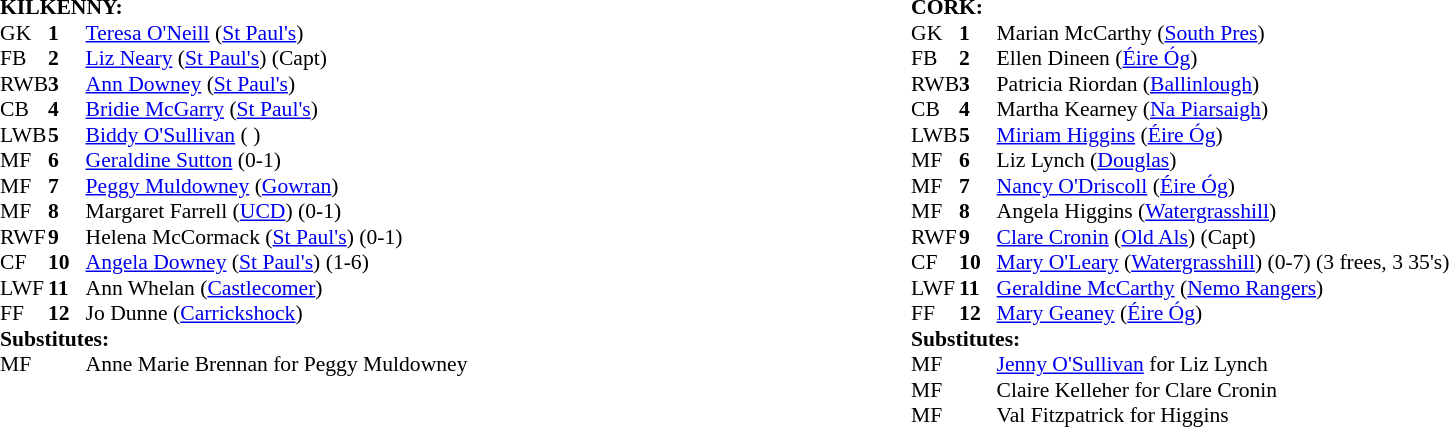<table width="100%">
<tr>
<td valign="top" width="50%"><br><table style="font-size: 90%" cellspacing="0" cellpadding="0" align=center>
<tr>
<td colspan="4"><strong>KILKENNY:</strong></td>
</tr>
<tr>
<th width="25"></th>
<th width="25"></th>
</tr>
<tr>
<td>GK</td>
<td><strong>1</strong></td>
<td><a href='#'>Teresa O'Neill</a> (<a href='#'>St Paul's</a>)</td>
</tr>
<tr>
<td>FB</td>
<td><strong>2</strong></td>
<td><a href='#'>Liz Neary</a> (<a href='#'>St Paul's</a>) (Capt)</td>
</tr>
<tr>
<td>RWB</td>
<td><strong>3</strong></td>
<td><a href='#'>Ann Downey</a> (<a href='#'>St Paul's</a>)</td>
</tr>
<tr>
<td>CB</td>
<td><strong>4</strong></td>
<td><a href='#'>Bridie McGarry</a> (<a href='#'>St Paul's</a>)</td>
</tr>
<tr>
<td>LWB</td>
<td><strong>5</strong></td>
<td><a href='#'>Biddy O'Sullivan</a> ( )</td>
</tr>
<tr>
<td>MF</td>
<td><strong>6</strong></td>
<td><a href='#'>Geraldine Sutton</a> (0-1)</td>
</tr>
<tr>
<td>MF</td>
<td><strong>7</strong></td>
<td><a href='#'>Peggy Muldowney</a> (<a href='#'>Gowran</a>) </td>
</tr>
<tr>
<td>MF</td>
<td><strong>8</strong></td>
<td>Margaret Farrell (<a href='#'>UCD</a>) (0-1)</td>
</tr>
<tr>
<td>RWF</td>
<td><strong>9</strong></td>
<td>Helena McCormack (<a href='#'>St Paul's</a>) (0-1)</td>
</tr>
<tr>
<td>CF</td>
<td><strong>10</strong></td>
<td><a href='#'>Angela Downey</a> (<a href='#'>St Paul's</a>) (1-6)</td>
</tr>
<tr>
<td>LWF</td>
<td><strong>11</strong></td>
<td>Ann Whelan (<a href='#'>Castlecomer</a>)</td>
</tr>
<tr>
<td>FF</td>
<td><strong>12</strong></td>
<td>Jo Dunne (<a href='#'>Carrickshock</a>)</td>
</tr>
<tr>
<td colspan=4><strong>Substitutes:</strong></td>
</tr>
<tr>
<td>MF</td>
<td></td>
<td>Anne Marie Brennan for Peggy Muldowney </td>
</tr>
<tr>
</tr>
</table>
</td>
<td valign="top" width="50%"><br><table style="font-size: 90%" cellspacing="0" cellpadding="0" align=center>
<tr>
<td colspan="4"><strong>CORK:</strong></td>
</tr>
<tr>
<th width="25"></th>
<th width="25"></th>
</tr>
<tr>
<td>GK</td>
<td><strong>1</strong></td>
<td>Marian McCarthy (<a href='#'>South Pres</a>)</td>
</tr>
<tr>
<td>FB</td>
<td><strong>2</strong></td>
<td>Ellen Dineen (<a href='#'>Éire Óg</a>)</td>
</tr>
<tr>
<td>RWB</td>
<td><strong>3</strong></td>
<td>Patricia Riordan (<a href='#'>Ballinlough</a>)</td>
</tr>
<tr>
<td>CB</td>
<td><strong>4</strong></td>
<td>Martha Kearney (<a href='#'>Na Piarsaigh</a>)</td>
</tr>
<tr>
<td>LWB</td>
<td><strong>5</strong></td>
<td><a href='#'>Miriam Higgins</a> (<a href='#'>Éire Óg</a>) </td>
</tr>
<tr>
<td>MF</td>
<td><strong>6</strong></td>
<td>Liz Lynch (<a href='#'>Douglas</a>) </td>
</tr>
<tr>
<td>MF</td>
<td><strong>7</strong></td>
<td><a href='#'>Nancy O'Driscoll</a> (<a href='#'>Éire Óg</a>)</td>
</tr>
<tr>
<td>MF</td>
<td><strong>8</strong></td>
<td>Angela Higgins (<a href='#'>Watergrasshill</a>)</td>
</tr>
<tr>
<td>RWF</td>
<td><strong>9</strong></td>
<td><a href='#'>Clare Cronin</a> (<a href='#'>Old Als</a>) (Capt) </td>
</tr>
<tr>
<td>CF</td>
<td><strong>10</strong></td>
<td><a href='#'>Mary O'Leary</a> (<a href='#'>Watergrasshill</a>) (0-7) (3 frees, 3 35's)</td>
</tr>
<tr>
<td>LWF</td>
<td><strong>11</strong></td>
<td><a href='#'>Geraldine McCarthy</a> (<a href='#'>Nemo Rangers</a>)</td>
</tr>
<tr>
<td>FF</td>
<td><strong>12</strong></td>
<td><a href='#'>Mary Geaney</a> (<a href='#'>Éire Óg</a>)</td>
</tr>
<tr>
<td colspan=4><strong>Substitutes:</strong></td>
</tr>
<tr>
<td>MF</td>
<td></td>
<td><a href='#'>Jenny O'Sullivan</a> for Liz Lynch </td>
</tr>
<tr>
<td>MF</td>
<td></td>
<td>Claire Kelleher for Clare Cronin </td>
</tr>
<tr>
<td>MF</td>
<td></td>
<td>Val Fitzpatrick for Higgins </td>
</tr>
<tr>
</tr>
</table>
</td>
</tr>
</table>
